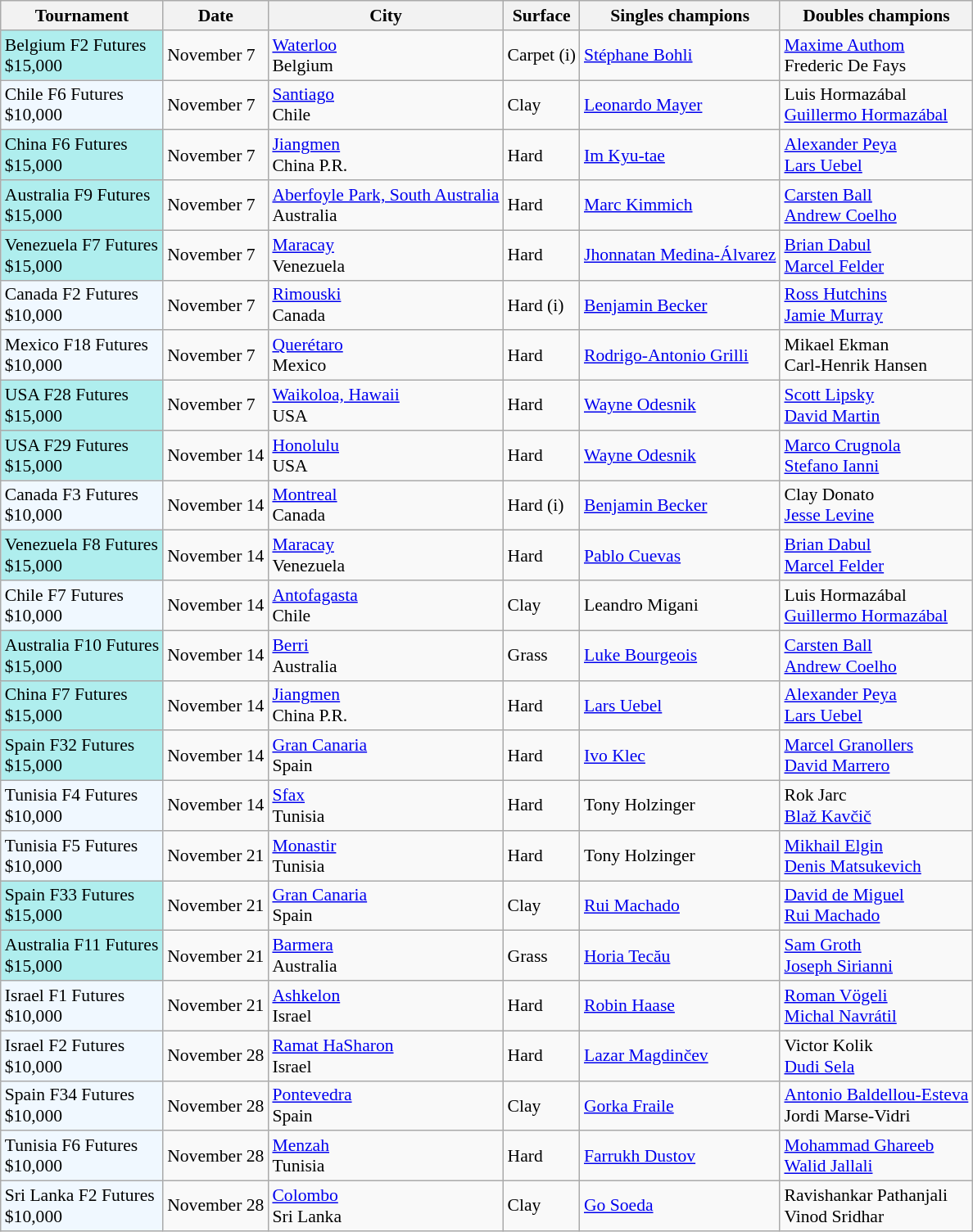<table class="sortable wikitable" style="font-size:90%">
<tr>
<th>Tournament</th>
<th>Date</th>
<th>City</th>
<th>Surface</th>
<th>Singles champions</th>
<th>Doubles champions</th>
</tr>
<tr>
<td style="background:#afeeee;">Belgium F2 Futures<br>$15,000</td>
<td>November 7</td>
<td><a href='#'>Waterloo</a><br>Belgium</td>
<td>Carpet (i)</td>
<td> <a href='#'>Stéphane Bohli</a></td>
<td> <a href='#'>Maxime Authom</a><br> Frederic De Fays</td>
</tr>
<tr>
<td style="background:#f0f8ff;">Chile F6 Futures<br>$10,000</td>
<td>November 7</td>
<td><a href='#'>Santiago</a><br>Chile</td>
<td>Clay</td>
<td> <a href='#'>Leonardo Mayer</a></td>
<td> Luis Hormazábal<br> <a href='#'>Guillermo Hormazábal</a></td>
</tr>
<tr>
<td style="background:#afeeee;">China F6 Futures<br>$15,000</td>
<td>November 7</td>
<td><a href='#'>Jiangmen</a><br>China P.R.</td>
<td>Hard</td>
<td> <a href='#'>Im Kyu-tae</a></td>
<td> <a href='#'>Alexander Peya</a><br> <a href='#'>Lars Uebel</a></td>
</tr>
<tr>
<td style="background:#afeeee;">Australia F9 Futures<br>$15,000</td>
<td>November 7</td>
<td><a href='#'>Aberfoyle Park, South Australia</a><br>Australia</td>
<td>Hard</td>
<td> <a href='#'>Marc Kimmich</a></td>
<td> <a href='#'>Carsten Ball</a><br> <a href='#'>Andrew Coelho</a></td>
</tr>
<tr>
<td style="background:#afeeee;">Venezuela F7 Futures<br>$15,000</td>
<td>November 7</td>
<td><a href='#'>Maracay</a><br>Venezuela</td>
<td>Hard</td>
<td> <a href='#'>Jhonnatan Medina-Álvarez</a></td>
<td> <a href='#'>Brian Dabul</a><br> <a href='#'>Marcel Felder</a></td>
</tr>
<tr>
<td style="background:#f0f8ff;">Canada F2 Futures<br>$10,000</td>
<td>November 7</td>
<td><a href='#'>Rimouski</a><br>Canada</td>
<td>Hard (i)</td>
<td> <a href='#'>Benjamin Becker</a></td>
<td> <a href='#'>Ross Hutchins</a><br> <a href='#'>Jamie Murray</a></td>
</tr>
<tr>
<td style="background:#f0f8ff;">Mexico F18 Futures<br>$10,000</td>
<td>November 7</td>
<td><a href='#'>Querétaro</a><br>Mexico</td>
<td>Hard</td>
<td> <a href='#'>Rodrigo-Antonio Grilli</a></td>
<td> Mikael Ekman<br> Carl-Henrik Hansen</td>
</tr>
<tr>
<td style="background:#afeeee;">USA F28 Futures<br>$15,000</td>
<td>November 7</td>
<td><a href='#'>Waikoloa, Hawaii</a><br>USA</td>
<td>Hard</td>
<td> <a href='#'>Wayne Odesnik</a></td>
<td> <a href='#'>Scott Lipsky</a><br> <a href='#'>David Martin</a></td>
</tr>
<tr>
<td style="background:#afeeee;">USA F29 Futures<br>$15,000</td>
<td>November 14</td>
<td><a href='#'>Honolulu</a><br>USA</td>
<td>Hard</td>
<td> <a href='#'>Wayne Odesnik</a></td>
<td> <a href='#'>Marco Crugnola</a><br> <a href='#'>Stefano Ianni</a></td>
</tr>
<tr>
<td style="background:#f0f8ff;">Canada F3 Futures<br>$10,000</td>
<td>November 14</td>
<td><a href='#'>Montreal</a><br>Canada</td>
<td>Hard (i)</td>
<td> <a href='#'>Benjamin Becker</a></td>
<td> Clay Donato<br> <a href='#'>Jesse Levine</a></td>
</tr>
<tr>
<td style="background:#afeeee;">Venezuela F8 Futures<br>$15,000</td>
<td>November 14</td>
<td><a href='#'>Maracay</a><br>Venezuela</td>
<td>Hard</td>
<td> <a href='#'>Pablo Cuevas</a></td>
<td> <a href='#'>Brian Dabul</a><br> <a href='#'>Marcel Felder</a></td>
</tr>
<tr>
<td style="background:#f0f8ff;">Chile F7 Futures<br>$10,000</td>
<td>November 14</td>
<td><a href='#'>Antofagasta</a><br>Chile</td>
<td>Clay</td>
<td> Leandro Migani</td>
<td> Luis Hormazábal<br> <a href='#'>Guillermo Hormazábal</a></td>
</tr>
<tr>
<td style="background:#afeeee;">Australia F10 Futures<br>$15,000</td>
<td>November 14</td>
<td><a href='#'>Berri</a><br>Australia</td>
<td>Grass</td>
<td> <a href='#'>Luke Bourgeois</a></td>
<td> <a href='#'>Carsten Ball</a><br> <a href='#'>Andrew Coelho</a></td>
</tr>
<tr>
<td style="background:#afeeee;">China F7 Futures<br>$15,000</td>
<td>November 14</td>
<td><a href='#'>Jiangmen</a><br>China P.R.</td>
<td>Hard</td>
<td> <a href='#'>Lars Uebel</a></td>
<td> <a href='#'>Alexander Peya</a><br> <a href='#'>Lars Uebel</a></td>
</tr>
<tr>
<td style="background:#afeeee;">Spain F32 Futures<br>$15,000</td>
<td>November 14</td>
<td><a href='#'>Gran Canaria</a><br>Spain</td>
<td>Hard</td>
<td> <a href='#'>Ivo Klec</a></td>
<td> <a href='#'>Marcel Granollers</a><br> <a href='#'>David Marrero</a></td>
</tr>
<tr>
<td style="background:#f0f8ff;">Tunisia F4 Futures<br>$10,000</td>
<td>November 14</td>
<td><a href='#'>Sfax</a><br>Tunisia</td>
<td>Hard</td>
<td> Tony Holzinger</td>
<td> Rok Jarc<br> <a href='#'>Blaž Kavčič</a></td>
</tr>
<tr>
<td style="background:#f0f8ff;">Tunisia F5 Futures<br>$10,000</td>
<td>November 21</td>
<td><a href='#'>Monastir</a><br>Tunisia</td>
<td>Hard</td>
<td> Tony Holzinger</td>
<td> <a href='#'>Mikhail Elgin</a><br> <a href='#'>Denis Matsukevich</a></td>
</tr>
<tr>
<td style="background:#afeeee;">Spain F33 Futures<br>$15,000</td>
<td>November 21</td>
<td><a href='#'>Gran Canaria</a><br>Spain</td>
<td>Clay</td>
<td> <a href='#'>Rui Machado</a></td>
<td> <a href='#'>David de Miguel</a><br> <a href='#'>Rui Machado</a></td>
</tr>
<tr>
<td style="background:#afeeee;">Australia F11 Futures<br>$15,000</td>
<td>November 21</td>
<td><a href='#'>Barmera</a><br>Australia</td>
<td>Grass</td>
<td> <a href='#'>Horia Tecău</a></td>
<td> <a href='#'>Sam Groth</a><br> <a href='#'>Joseph Sirianni</a></td>
</tr>
<tr>
<td style="background:#f0f8ff;">Israel F1 Futures<br>$10,000</td>
<td>November 21</td>
<td><a href='#'>Ashkelon</a><br>Israel</td>
<td>Hard</td>
<td> <a href='#'>Robin Haase</a></td>
<td> <a href='#'>Roman Vögeli</a><br> <a href='#'>Michal Navrátil</a></td>
</tr>
<tr>
<td style="background:#f0f8ff;">Israel F2 Futures<br>$10,000</td>
<td>November 28</td>
<td><a href='#'>Ramat HaSharon</a><br>Israel</td>
<td>Hard</td>
<td> <a href='#'>Lazar Magdinčev</a></td>
<td> Victor Kolik<br> <a href='#'>Dudi Sela</a></td>
</tr>
<tr>
<td style="background:#f0f8ff;">Spain F34 Futures<br>$10,000</td>
<td>November 28</td>
<td><a href='#'>Pontevedra</a><br>Spain</td>
<td>Clay</td>
<td> <a href='#'>Gorka Fraile</a></td>
<td> <a href='#'>Antonio Baldellou-Esteva</a><br> Jordi Marse-Vidri</td>
</tr>
<tr>
<td style="background:#f0f8ff;">Tunisia F6 Futures<br>$10,000</td>
<td>November 28</td>
<td><a href='#'>Menzah</a><br>Tunisia</td>
<td>Hard</td>
<td> <a href='#'>Farrukh Dustov</a></td>
<td> <a href='#'>Mohammad Ghareeb</a><br> <a href='#'>Walid Jallali</a></td>
</tr>
<tr>
<td style="background:#f0f8ff;">Sri Lanka F2 Futures<br>$10,000</td>
<td>November 28</td>
<td><a href='#'>Colombo</a><br>Sri Lanka</td>
<td>Clay</td>
<td> <a href='#'>Go Soeda</a></td>
<td> Ravishankar Pathanjali<br> Vinod Sridhar</td>
</tr>
</table>
